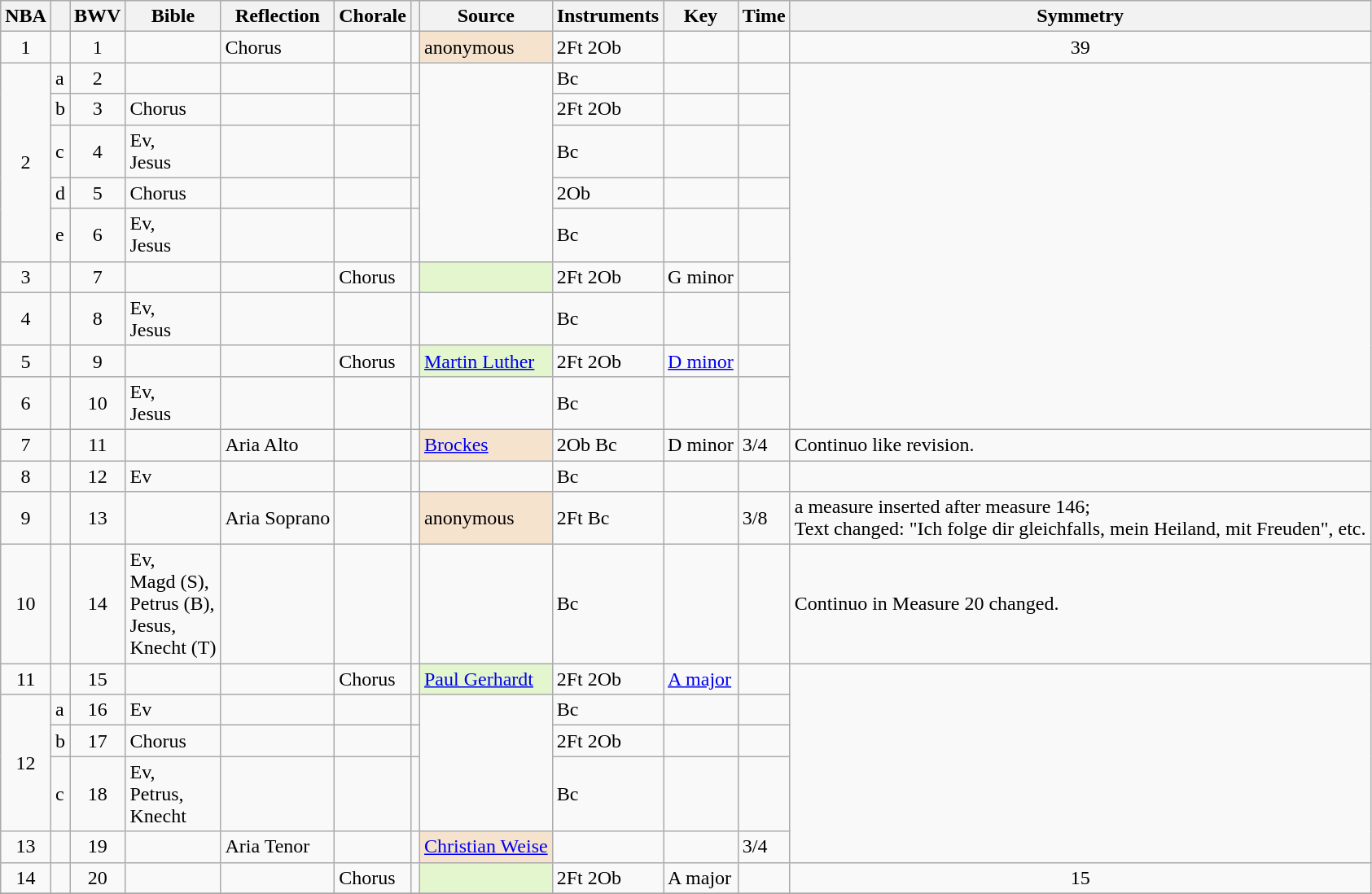<table class="wikitable">
<tr>
<th scope="col">NBA</th>
<th scope="col"></th>
<th scope="col">BWV</th>
<th scope="col">Bible</th>
<th scope="col">Reflection</th>
<th scope="col">Chorale</th>
<th scope="col"></th>
<th scope="col">Source</th>
<th scope="col">Instruments</th>
<th scope="col">Key</th>
<th scope="col">Time</th>
<th scope="col">Symmetry</th>
</tr>
<tr id="1">
<td style="text-align:center">1</td>
<td></td>
<td style="text-align:center">1</td>
<td></td>
<td>Chorus</td>
<td></td>
<td><em></em></td>
<td style="background: #F6E3CE;">anonymous</td>
<td>2Ft 2Ob </td>
<td></td>
<td></td>
<td style="text-align:center">39</td>
</tr>
<tr id="2">
<td rowspan="5" style="text-align:center">2</td>
<td>a</td>
<td style="text-align:center">2</td>
<td></td>
<td></td>
<td></td>
<td><em></em></td>
<td rowspan="5"></td>
<td>Bc</td>
<td></td>
<td></td>
</tr>
<tr>
<td>b</td>
<td style="text-align:center">3</td>
<td>Chorus</td>
<td></td>
<td></td>
<td><em></em></td>
<td>2Ft 2Ob </td>
<td></td>
<td></td>
</tr>
<tr>
<td>c</td>
<td style="text-align:center">4</td>
<td>Ev,<br> Jesus</td>
<td></td>
<td></td>
<td><em></em></td>
<td>Bc</td>
<td></td>
<td></td>
</tr>
<tr>
<td>d</td>
<td style="text-align:center">5</td>
<td>Chorus</td>
<td></td>
<td></td>
<td><em></em></td>
<td>2Ob </td>
<td></td>
<td></td>
</tr>
<tr>
<td>e</td>
<td style="text-align:center">6</td>
<td>Ev,<br> Jesus</td>
<td></td>
<td></td>
<td><em></em></td>
<td>Bc</td>
<td></td>
<td></td>
</tr>
<tr id="3">
<td style="text-align:center">3</td>
<td></td>
<td style="text-align:center">7</td>
<td></td>
<td></td>
<td>Chorus</td>
<td><em></em></td>
<td style="background: #E3F6CE;"></td>
<td>2Ft 2Ob </td>
<td>G minor</td>
<td></td>
</tr>
<tr id="4">
<td style="text-align:center">4</td>
<td></td>
<td style="text-align:center">8</td>
<td>Ev,<br> Jesus</td>
<td></td>
<td></td>
<td><em></em></td>
<td></td>
<td>Bc</td>
<td></td>
<td></td>
</tr>
<tr id="5">
<td style="text-align:center">5</td>
<td></td>
<td style="text-align:center">9</td>
<td></td>
<td></td>
<td>Chorus</td>
<td><em></em></td>
<td style="background: #E3F6CE;"><a href='#'>Martin Luther</a></td>
<td>2Ft 2Ob </td>
<td><a href='#'>D minor</a></td>
<td></td>
</tr>
<tr id="6">
<td style="text-align:center">6</td>
<td></td>
<td style="text-align:center">10</td>
<td>Ev,<br> Jesus</td>
<td></td>
<td></td>
<td><em></em></td>
<td></td>
<td>Bc</td>
<td></td>
<td></td>
</tr>
<tr id="7">
<td style="text-align:center">7</td>
<td></td>
<td style="text-align:center">11</td>
<td></td>
<td>Aria Alto</td>
<td></td>
<td><em></em></td>
<td style="background: #F6E3CE;"><a href='#'>Brockes</a></td>
<td>2Ob Bc</td>
<td>D minor</td>
<td>3/4</td>
<td>Continuo like revision.</td>
</tr>
<tr id="8">
<td style="text-align:center">8</td>
<td></td>
<td style="text-align:center">12</td>
<td>Ev</td>
<td></td>
<td></td>
<td><em></em></td>
<td></td>
<td>Bc</td>
<td></td>
<td></td>
</tr>
<tr id="9">
<td style="text-align:center">9</td>
<td></td>
<td style="text-align:center">13</td>
<td></td>
<td>Aria Soprano</td>
<td></td>
<td><em></em></td>
<td style="background: #F6E3CE;">anonymous</td>
<td>2Ft Bc</td>
<td></td>
<td>3/8</td>
<td>a measure inserted after measure 146;<br> Text changed: "Ich folge dir gleichfalls, mein Heiland, mit Freuden", etc.</td>
</tr>
<tr id="10">
<td style="text-align:center">10</td>
<td></td>
<td style="text-align:center">14</td>
<td>Ev,<br> Magd (S),<br> Petrus (B),<br> Jesus,<br> Knecht (T)</td>
<td></td>
<td></td>
<td><em></em></td>
<td></td>
<td>Bc</td>
<td></td>
<td></td>
<td>Continuo in Measure 20 changed.</td>
</tr>
<tr id="11">
<td style="text-align:center">11</td>
<td></td>
<td style="text-align:center">15</td>
<td></td>
<td></td>
<td>Chorus</td>
<td><em></em></td>
<td style="background: #E3F6CE;"><a href='#'>Paul Gerhardt</a></td>
<td>2Ft 2Ob </td>
<td><a href='#'>A major</a></td>
<td></td>
</tr>
<tr id="12">
<td rowspan="3" style="text-align:center">12</td>
<td>a</td>
<td style="text-align:center">16</td>
<td>Ev</td>
<td></td>
<td></td>
<td><em></em></td>
<td rowspan="3"><br> </td>
<td>Bc</td>
<td></td>
<td></td>
</tr>
<tr>
<td>b</td>
<td style="text-align:center">17</td>
<td>Chorus</td>
<td></td>
<td></td>
<td><em></em></td>
<td>2Ft 2Ob </td>
<td></td>
<td></td>
</tr>
<tr>
<td>c</td>
<td style="text-align:center">18</td>
<td>Ev,<br> Petrus,<br> Knecht</td>
<td></td>
<td></td>
<td><em></em></td>
<td>Bc</td>
<td></td>
<td></td>
</tr>
<tr id="13">
<td style="text-align:center">13</td>
<td></td>
<td style="text-align:center">19</td>
<td></td>
<td>Aria Tenor</td>
<td></td>
<td><em></em></td>
<td style="background: #F6E3CE;"><a href='#'>Christian Weise</a></td>
<td></td>
<td></td>
<td>3/4</td>
</tr>
<tr id="14">
<td style="text-align:center">14</td>
<td></td>
<td style="text-align:center">20</td>
<td></td>
<td></td>
<td>Chorus</td>
<td><em></em></td>
<td style="background: #E3F6CE;"></td>
<td>2Ft 2Ob </td>
<td>A major</td>
<td></td>
<td style="text-align:center">15</td>
</tr>
<tr>
</tr>
</table>
